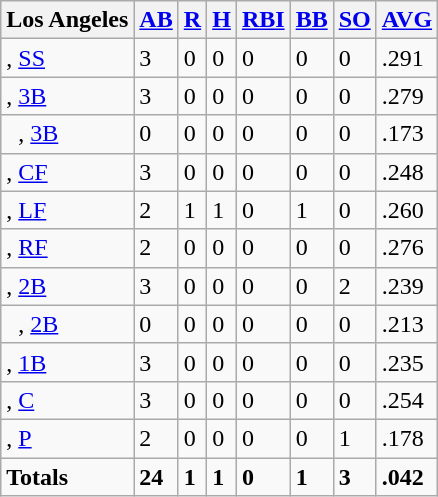<table class="wikitable sortable">
<tr>
<th>Los Angeles</th>
<th><a href='#'>AB</a></th>
<th><a href='#'>R</a></th>
<th><a href='#'>H</a></th>
<th><a href='#'>RBI</a></th>
<th><a href='#'>BB</a></th>
<th><a href='#'>SO</a></th>
<th><a href='#'>AVG</a></th>
</tr>
<tr>
<td>, <a href='#'>SS</a></td>
<td>3</td>
<td>0</td>
<td>0</td>
<td>0</td>
<td>0</td>
<td>0</td>
<td>.291</td>
</tr>
<tr>
<td>, <a href='#'>3B</a></td>
<td>3</td>
<td>0</td>
<td>0</td>
<td>0</td>
<td>0</td>
<td>0</td>
<td>.279</td>
</tr>
<tr>
<td>  , <a href='#'>3B</a></td>
<td>0</td>
<td>0</td>
<td>0</td>
<td>0</td>
<td>0</td>
<td>0</td>
<td>.173</td>
</tr>
<tr>
<td>, <a href='#'>CF</a></td>
<td>3</td>
<td>0</td>
<td>0</td>
<td>0</td>
<td>0</td>
<td>0</td>
<td>.248</td>
</tr>
<tr>
<td>, <a href='#'>LF</a></td>
<td>2</td>
<td>1</td>
<td>1</td>
<td>0</td>
<td>1</td>
<td>0</td>
<td>.260</td>
</tr>
<tr>
<td>, <a href='#'>RF</a></td>
<td>2</td>
<td>0</td>
<td>0</td>
<td>0</td>
<td>0</td>
<td>0</td>
<td>.276</td>
</tr>
<tr>
<td>, <a href='#'>2B</a></td>
<td>3</td>
<td>0</td>
<td>0</td>
<td>0</td>
<td>0</td>
<td>2</td>
<td>.239</td>
</tr>
<tr>
<td>  , <a href='#'>2B</a></td>
<td>0</td>
<td>0</td>
<td>0</td>
<td>0</td>
<td>0</td>
<td>0</td>
<td>.213</td>
</tr>
<tr>
<td>, <a href='#'>1B</a></td>
<td>3</td>
<td>0</td>
<td>0</td>
<td>0</td>
<td>0</td>
<td>0</td>
<td>.235</td>
</tr>
<tr>
<td>, <a href='#'>C</a></td>
<td>3</td>
<td>0</td>
<td>0</td>
<td>0</td>
<td>0</td>
<td>0</td>
<td>.254</td>
</tr>
<tr>
<td>, <a href='#'>P</a></td>
<td>2</td>
<td>0</td>
<td>0</td>
<td>0</td>
<td>0</td>
<td>1</td>
<td>.178</td>
</tr>
<tr class="sortbottom">
<td><strong>Totals</strong></td>
<td><strong>24</strong></td>
<td><strong>1</strong></td>
<td><strong>1</strong></td>
<td><strong>0</strong></td>
<td><strong>1</strong></td>
<td><strong>3</strong></td>
<td><strong>.042</strong></td>
</tr>
</table>
